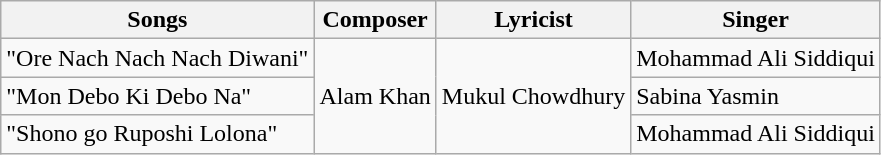<table class="wikitable">
<tr>
<th>Songs</th>
<th>Composer</th>
<th>Lyricist</th>
<th>Singer</th>
</tr>
<tr>
<td>"Ore Nach Nach Nach Diwani"</td>
<td rowspan="3">Alam Khan</td>
<td rowspan="3">Mukul Chowdhury</td>
<td>Mohammad Ali Siddiqui</td>
</tr>
<tr>
<td>"Mon Debo Ki Debo Na"</td>
<td>Sabina Yasmin</td>
</tr>
<tr>
<td>"Shono go Ruposhi Lolona"</td>
<td>Mohammad Ali Siddiqui</td>
</tr>
</table>
